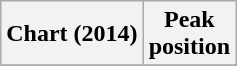<table class="wikitable sortable plainrowheaders">
<tr>
<th>Chart (2014)</th>
<th>Peak<br>position</th>
</tr>
<tr>
</tr>
</table>
